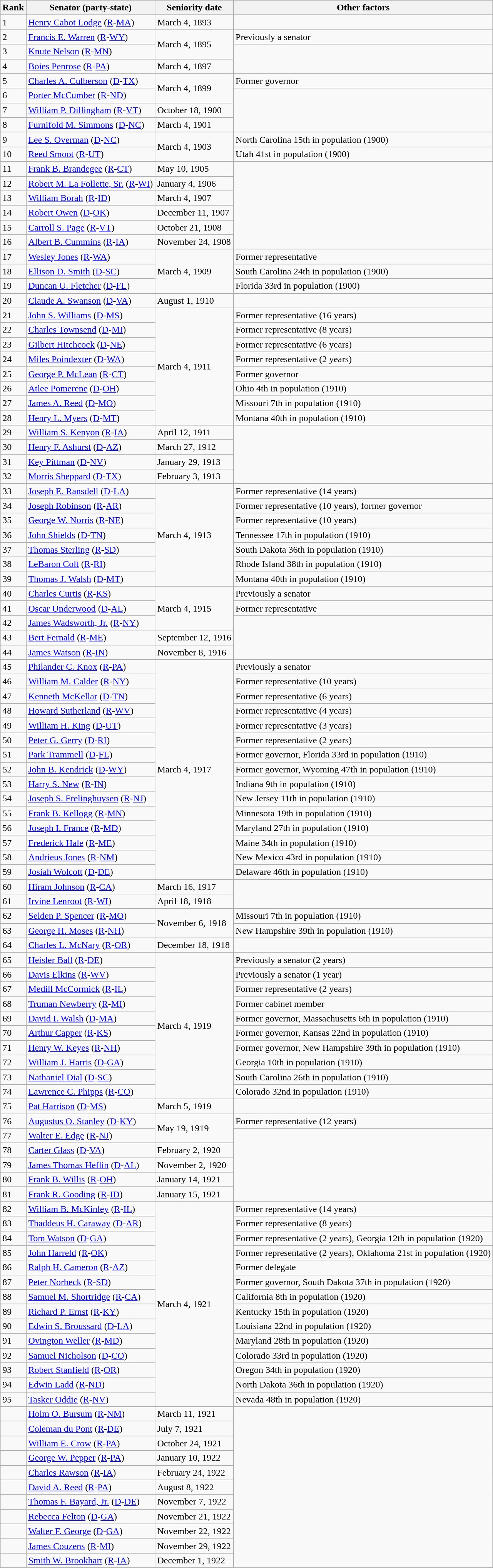<table class=wikitable>
<tr valign=bottom>
<th>Rank</th>
<th>Senator (party-state)</th>
<th>Seniority date</th>
<th>Other factors</th>
</tr>
<tr>
<td>1</td>
<td><a href='#'>Henry Cabot Lodge</a> (<a href='#'>R</a>-<a href='#'>MA</a>)</td>
<td>March 4, 1893</td>
<td></td>
</tr>
<tr>
<td>2</td>
<td><a href='#'>Francis E. Warren</a> (<a href='#'>R</a>-<a href='#'>WY</a>)</td>
<td rowspan=2>March 4, 1895</td>
<td>Previously a senator</td>
</tr>
<tr>
<td>3</td>
<td><a href='#'>Knute Nelson</a> (<a href='#'>R</a>-<a href='#'>MN</a>)</td>
<td rowspan=2></td>
</tr>
<tr>
<td>4</td>
<td><a href='#'>Boies Penrose</a> (<a href='#'>R</a>-<a href='#'>PA</a>)</td>
<td>March 4, 1897</td>
</tr>
<tr>
<td>5</td>
<td><a href='#'>Charles A. Culberson</a> (<a href='#'>D</a>-<a href='#'>TX</a>)</td>
<td rowspan=2>March 4, 1899</td>
<td>Former governor</td>
</tr>
<tr>
<td>6</td>
<td><a href='#'>Porter McCumber</a> (<a href='#'>R</a>-<a href='#'>ND</a>)</td>
<td rowspan=3></td>
</tr>
<tr>
<td>7</td>
<td><a href='#'>William P. Dillingham</a> (<a href='#'>R</a>-<a href='#'>VT</a>)</td>
<td>October 18, 1900</td>
</tr>
<tr>
<td>8</td>
<td><a href='#'>Furnifold M. Simmons</a> (<a href='#'>D</a>-<a href='#'>NC</a>)</td>
<td>March 4, 1901</td>
</tr>
<tr>
<td>9</td>
<td><a href='#'>Lee S. Overman</a> (<a href='#'>D</a>-<a href='#'>NC</a>)</td>
<td rowspan=2>March 4, 1903</td>
<td>North Carolina 15th in population (1900)</td>
</tr>
<tr>
<td>10</td>
<td><a href='#'>Reed Smoot</a> (<a href='#'>R</a>-<a href='#'>UT</a>)</td>
<td>Utah 41st in population (1900)</td>
</tr>
<tr>
<td>11</td>
<td><a href='#'>Frank B. Brandegee</a> (<a href='#'>R</a>-<a href='#'>CT</a>)</td>
<td>May 10, 1905</td>
<td rowspan=6></td>
</tr>
<tr>
<td>12</td>
<td><a href='#'>Robert M. La Follette, Sr.</a> (<a href='#'>R</a>-<a href='#'>WI</a>)</td>
<td>January 4, 1906</td>
</tr>
<tr>
<td>13</td>
<td><a href='#'>William Borah</a> (<a href='#'>R</a>-<a href='#'>ID</a>)</td>
<td>March 4, 1907</td>
</tr>
<tr>
<td>14</td>
<td><a href='#'>Robert Owen</a> (<a href='#'>D</a>-<a href='#'>OK</a>)</td>
<td>December 11, 1907</td>
</tr>
<tr>
<td>15</td>
<td><a href='#'>Carroll S. Page</a> (<a href='#'>R</a>-<a href='#'>VT</a>)</td>
<td>October 21, 1908</td>
</tr>
<tr>
<td>16</td>
<td><a href='#'>Albert B. Cummins</a> (<a href='#'>R</a>-<a href='#'>IA</a>)</td>
<td>November 24, 1908</td>
</tr>
<tr>
<td>17</td>
<td><a href='#'>Wesley Jones</a> (<a href='#'>R</a>-<a href='#'>WA</a>)</td>
<td rowspan=3>March 4, 1909</td>
<td>Former representative</td>
</tr>
<tr>
<td>18</td>
<td><a href='#'>Ellison D. Smith</a> (<a href='#'>D</a>-<a href='#'>SC</a>)</td>
<td>South Carolina 24th in population (1900)</td>
</tr>
<tr>
<td>19</td>
<td><a href='#'>Duncan U. Fletcher</a> (<a href='#'>D</a>-<a href='#'>FL</a>)</td>
<td>Florida 33rd in population (1900)</td>
</tr>
<tr>
<td>20</td>
<td><a href='#'>Claude A. Swanson</a> (<a href='#'>D</a>-<a href='#'>VA</a>)</td>
<td>August 1, 1910</td>
<td></td>
</tr>
<tr>
<td>21</td>
<td><a href='#'>John S. Williams</a> (<a href='#'>D</a>-<a href='#'>MS</a>)</td>
<td rowspan=8>March 4, 1911</td>
<td>Former representative (16 years)</td>
</tr>
<tr>
<td>22</td>
<td><a href='#'>Charles Townsend</a> (<a href='#'>D</a>-<a href='#'>MI</a>)</td>
<td>Former representative (8 years)</td>
</tr>
<tr>
<td>23</td>
<td><a href='#'>Gilbert Hitchcock</a> (<a href='#'>D</a>-<a href='#'>NE</a>)</td>
<td>Former representative (6 years)</td>
</tr>
<tr>
<td>24</td>
<td><a href='#'>Miles Poindexter</a> (<a href='#'>D</a>-<a href='#'>WA</a>)</td>
<td>Former representative (2 years)</td>
</tr>
<tr>
<td>25</td>
<td><a href='#'>George P. McLean</a> (<a href='#'>R</a>-<a href='#'>CT</a>)</td>
<td>Former governor</td>
</tr>
<tr>
<td>26</td>
<td><a href='#'>Atlee Pomerene</a> (<a href='#'>D</a>-<a href='#'>OH</a>)</td>
<td>Ohio 4th in population (1910)</td>
</tr>
<tr>
<td>27</td>
<td><a href='#'>James A. Reed</a> (<a href='#'>D</a>-<a href='#'>MO</a>)</td>
<td>Missouri 7th in population (1910)</td>
</tr>
<tr>
<td>28</td>
<td><a href='#'>Henry L. Myers</a> (<a href='#'>D</a>-<a href='#'>MT</a>)</td>
<td>Montana 40th in population (1910)</td>
</tr>
<tr>
<td>29</td>
<td><a href='#'>William S. Kenyon</a> (<a href='#'>R</a>-<a href='#'>IA</a>)</td>
<td>April 12, 1911</td>
<td rowspan=4></td>
</tr>
<tr>
<td>30</td>
<td><a href='#'>Henry F. Ashurst</a> (<a href='#'>D</a>-<a href='#'>AZ</a>)</td>
<td>March 27, 1912</td>
</tr>
<tr>
<td>31</td>
<td><a href='#'>Key Pittman</a> (<a href='#'>D</a>-<a href='#'>NV</a>)</td>
<td>January 29, 1913</td>
</tr>
<tr>
<td>32</td>
<td><a href='#'>Morris Sheppard</a> (<a href='#'>D</a>-<a href='#'>TX</a>)</td>
<td>February 3, 1913</td>
</tr>
<tr>
<td>33</td>
<td><a href='#'>Joseph E. Ransdell</a> (<a href='#'>D</a>-<a href='#'>LA</a>)</td>
<td rowspan=7>March 4, 1913</td>
<td>Former representative (14 years)</td>
</tr>
<tr>
<td>34</td>
<td><a href='#'>Joseph Robinson</a> (<a href='#'>R</a>-<a href='#'>AR</a>)</td>
<td>Former representative (10 years), former governor</td>
</tr>
<tr>
<td>35</td>
<td><a href='#'>George W. Norris</a> (<a href='#'>R</a>-<a href='#'>NE</a>)</td>
<td>Former representative (10 years)</td>
</tr>
<tr>
<td>36</td>
<td><a href='#'>John Shields</a> (<a href='#'>D</a>-<a href='#'>TN</a>)</td>
<td>Tennessee 17th in population (1910)</td>
</tr>
<tr>
<td>37</td>
<td><a href='#'>Thomas Sterling</a> (<a href='#'>R</a>-<a href='#'>SD</a>)</td>
<td>South Dakota 36th in population (1910)</td>
</tr>
<tr>
<td>38</td>
<td><a href='#'>LeBaron Colt</a> (<a href='#'>R</a>-<a href='#'>RI</a>)</td>
<td>Rhode Island 38th in population (1910)</td>
</tr>
<tr>
<td>39</td>
<td><a href='#'>Thomas J. Walsh</a> (<a href='#'>D</a>-<a href='#'>MT</a>)</td>
<td>Montana 40th in population (1910)</td>
</tr>
<tr>
<td>40</td>
<td><a href='#'>Charles Curtis</a> (<a href='#'>R</a>-<a href='#'>KS</a>)</td>
<td rowspan=3>March 4, 1915</td>
<td>Previously a senator</td>
</tr>
<tr>
<td>41</td>
<td><a href='#'>Oscar Underwood</a> (<a href='#'>D</a>-<a href='#'>AL</a>)</td>
<td>Former representative</td>
</tr>
<tr>
<td>42</td>
<td><a href='#'>James Wadsworth, Jr.</a> (<a href='#'>R</a>-<a href='#'>NY</a>)</td>
<td rowspan=3></td>
</tr>
<tr>
<td>43</td>
<td><a href='#'>Bert Fernald</a> (<a href='#'>R</a>-<a href='#'>ME</a>)</td>
<td>September 12, 1916</td>
</tr>
<tr>
<td>44</td>
<td><a href='#'>James Watson</a> (<a href='#'>R</a>-<a href='#'>IN</a>)</td>
<td>November 8, 1916</td>
</tr>
<tr>
<td>45</td>
<td><a href='#'>Philander C. Knox</a> (<a href='#'>R</a>-<a href='#'>PA</a>)</td>
<td rowspan=15>March 4, 1917</td>
<td>Previously a senator</td>
</tr>
<tr>
<td>46</td>
<td><a href='#'>William M. Calder</a> (<a href='#'>R</a>-<a href='#'>NY</a>)</td>
<td>Former representative (10 years)</td>
</tr>
<tr>
<td>47</td>
<td><a href='#'>Kenneth McKellar</a> (<a href='#'>D</a>-<a href='#'>TN</a>)</td>
<td>Former representative (6 years)</td>
</tr>
<tr>
<td>48</td>
<td><a href='#'>Howard Sutherland</a> (<a href='#'>R</a>-<a href='#'>WV</a>)</td>
<td>Former representative (4 years)</td>
</tr>
<tr>
<td>49</td>
<td><a href='#'>William H. King</a> (<a href='#'>D</a>-<a href='#'>UT</a>)</td>
<td>Former representative (3 years)</td>
</tr>
<tr>
<td>50</td>
<td><a href='#'>Peter G. Gerry</a> (<a href='#'>D</a>-<a href='#'>RI</a>)</td>
<td>Former representative (2 years)</td>
</tr>
<tr>
<td>51</td>
<td><a href='#'>Park Trammell</a> (<a href='#'>D</a>-<a href='#'>FL</a>)</td>
<td>Former governor, Florida 33rd in population (1910)</td>
</tr>
<tr>
<td>52</td>
<td><a href='#'>John B. Kendrick</a> (<a href='#'>D</a>-<a href='#'>WY</a>)</td>
<td>Former governor, Wyoming 47th in population (1910)</td>
</tr>
<tr>
<td>53</td>
<td><a href='#'>Harry S. New</a> (<a href='#'>R</a>-<a href='#'>IN</a>)</td>
<td>Indiana 9th in population (1910)</td>
</tr>
<tr>
<td>54</td>
<td><a href='#'>Joseph S. Frelinghuysen</a> (<a href='#'>R</a>-<a href='#'>NJ</a>)</td>
<td>New Jersey 11th in population (1910)</td>
</tr>
<tr>
<td>55</td>
<td><a href='#'>Frank B. Kellogg</a> (<a href='#'>R</a>-<a href='#'>MN</a>)</td>
<td>Minnesota 19th in population (1910)</td>
</tr>
<tr>
<td>56</td>
<td><a href='#'>Joseph I. France</a> (<a href='#'>R</a>-<a href='#'>MD</a>)</td>
<td>Maryland 27th in population (1910)</td>
</tr>
<tr>
<td>57</td>
<td><a href='#'>Frederick Hale</a> (<a href='#'>R</a>-<a href='#'>ME</a>)</td>
<td>Maine 34th in population (1910)</td>
</tr>
<tr>
<td>58</td>
<td><a href='#'>Andrieus Jones</a> (<a href='#'>R</a>-<a href='#'>NM</a>)</td>
<td>New Mexico 43rd in population (1910)</td>
</tr>
<tr>
<td>59</td>
<td><a href='#'>Josiah Wolcott</a> (<a href='#'>D</a>-<a href='#'>DE</a>)</td>
<td>Delaware 46th in population (1910)</td>
</tr>
<tr>
<td>60</td>
<td><a href='#'>Hiram Johnson</a> (<a href='#'>R</a>-<a href='#'>CA</a>)</td>
<td>March 16, 1917</td>
<td rowspan=2></td>
</tr>
<tr>
<td>61</td>
<td><a href='#'>Irvine Lenroot</a> (<a href='#'>R</a>-<a href='#'>WI</a>)</td>
<td>April 18, 1918</td>
</tr>
<tr>
<td>62</td>
<td><a href='#'>Selden P. Spencer</a> (<a href='#'>R</a>-<a href='#'>MO</a>)</td>
<td rowspan=2>November 6, 1918</td>
<td>Missouri 7th in population (1910)</td>
</tr>
<tr>
<td>63</td>
<td><a href='#'>George H. Moses</a> (<a href='#'>R</a>-<a href='#'>NH</a>)</td>
<td>New Hampshire 39th in population (1910)</td>
</tr>
<tr>
<td>64</td>
<td><a href='#'>Charles L. McNary</a> (<a href='#'>R</a>-<a href='#'>OR</a>)</td>
<td>December 18, 1918</td>
<td></td>
</tr>
<tr>
<td>65</td>
<td><a href='#'>Heisler Ball</a> (<a href='#'>R</a>-<a href='#'>DE</a>)</td>
<td rowspan=10>March 4, 1919</td>
<td>Previously a senator (2 years)</td>
</tr>
<tr>
<td>66</td>
<td><a href='#'>Davis Elkins</a> (<a href='#'>R</a>-<a href='#'>WV</a>)</td>
<td>Previously a senator (1 year)</td>
</tr>
<tr>
<td>67</td>
<td><a href='#'>Medill McCormick</a> (<a href='#'>R</a>-<a href='#'>IL</a>)</td>
<td>Former representative (2 years)</td>
</tr>
<tr>
<td>68</td>
<td><a href='#'>Truman Newberry</a> (<a href='#'>R</a>-<a href='#'>MI</a>)</td>
<td>Former cabinet member</td>
</tr>
<tr>
<td>69</td>
<td><a href='#'>David I. Walsh</a> (<a href='#'>D</a>-<a href='#'>MA</a>)</td>
<td>Former governor, Massachusetts 6th in population (1910)</td>
</tr>
<tr>
<td>70</td>
<td><a href='#'>Arthur Capper</a> (<a href='#'>R</a>-<a href='#'>KS</a>)</td>
<td>Former governor, Kansas 22nd in population (1910)</td>
</tr>
<tr>
<td>71</td>
<td><a href='#'>Henry W. Keyes</a> (<a href='#'>R</a>-<a href='#'>NH</a>)</td>
<td>Former governor, New Hampshire 39th in population (1910)</td>
</tr>
<tr>
<td>72</td>
<td><a href='#'>William J. Harris</a> (<a href='#'>D</a>-<a href='#'>GA</a>)</td>
<td>Georgia 10th in population (1910)</td>
</tr>
<tr>
<td>73</td>
<td><a href='#'>Nathaniel Dial</a> (<a href='#'>D</a>-<a href='#'>SC</a>)</td>
<td>South Carolina 26th in population (1910)</td>
</tr>
<tr>
<td>74</td>
<td><a href='#'>Lawrence C. Phipps</a> (<a href='#'>R</a>-<a href='#'>CO</a>)</td>
<td>Colorado 32nd in population (1910)</td>
</tr>
<tr>
<td>75</td>
<td><a href='#'>Pat Harrison</a> (<a href='#'>D</a>-<a href='#'>MS</a>)</td>
<td>March 5, 1919</td>
<td></td>
</tr>
<tr>
<td>76</td>
<td><a href='#'>Augustus O. Stanley</a> (<a href='#'>D</a>-<a href='#'>KY</a>)</td>
<td rowspan=2>May 19, 1919</td>
<td>Former representative (12 years)</td>
</tr>
<tr>
<td>77</td>
<td><a href='#'>Walter E. Edge</a> (<a href='#'>R</a>-<a href='#'>NJ</a>)</td>
<td rowspan=5></td>
</tr>
<tr>
<td>78</td>
<td><a href='#'>Carter Glass</a> (<a href='#'>D</a>-<a href='#'>VA</a>)</td>
<td>February 2, 1920</td>
</tr>
<tr>
<td>79</td>
<td><a href='#'>James Thomas Heflin</a> (<a href='#'>D</a>-<a href='#'>AL</a>)</td>
<td>November 2, 1920</td>
</tr>
<tr>
<td>80</td>
<td><a href='#'>Frank B. Willis</a> (<a href='#'>R</a>-<a href='#'>OH</a>)</td>
<td>January 14, 1921</td>
</tr>
<tr>
<td>81</td>
<td><a href='#'>Frank R. Gooding</a> (<a href='#'>R</a>-<a href='#'>ID</a>)</td>
<td>January 15, 1921</td>
</tr>
<tr>
<td>82</td>
<td><a href='#'>William B. McKinley</a> (<a href='#'>R</a>-<a href='#'>IL</a>)</td>
<td rowspan=14>March 4, 1921</td>
<td>Former representative (14 years)</td>
</tr>
<tr>
<td>83</td>
<td><a href='#'>Thaddeus H. Caraway</a> (<a href='#'>D</a>-<a href='#'>AR</a>)</td>
<td>Former representative (8 years)</td>
</tr>
<tr>
<td>84</td>
<td><a href='#'>Tom Watson</a> (<a href='#'>D</a>-<a href='#'>GA</a>)</td>
<td>Former representative (2 years), Georgia 12th in population (1920)</td>
</tr>
<tr>
<td>85</td>
<td><a href='#'>John Harreld</a> (<a href='#'>R</a>-<a href='#'>OK</a>)</td>
<td>Former representative (2 years), Oklahoma 21st in population (1920)</td>
</tr>
<tr>
<td>86</td>
<td><a href='#'>Ralph H. Cameron</a> (<a href='#'>R</a>-<a href='#'>AZ</a>)</td>
<td>Former delegate</td>
</tr>
<tr>
<td>87</td>
<td><a href='#'>Peter Norbeck</a> (<a href='#'>R</a>-<a href='#'>SD</a>)</td>
<td>Former governor, South Dakota 37th in population (1920)</td>
</tr>
<tr>
<td>88</td>
<td><a href='#'>Samuel M. Shortridge</a> (<a href='#'>R</a>-<a href='#'>CA</a>)</td>
<td>California 8th in population (1920)</td>
</tr>
<tr>
<td>89</td>
<td><a href='#'>Richard P. Ernst</a> (<a href='#'>R</a>-<a href='#'>KY</a>)</td>
<td>Kentucky 15th in population (1920)</td>
</tr>
<tr>
<td>90</td>
<td><a href='#'>Edwin S. Broussard</a> (<a href='#'>D</a>-<a href='#'>LA</a>)</td>
<td>Louisiana 22nd in population (1920)</td>
</tr>
<tr>
<td>91</td>
<td><a href='#'>Ovington Weller</a> (<a href='#'>R</a>-<a href='#'>MD</a>)</td>
<td>Maryland 28th in population (1920)</td>
</tr>
<tr>
<td>92</td>
<td><a href='#'>Samuel Nicholson</a> (<a href='#'>D</a>-<a href='#'>CO</a>)</td>
<td>Colorado 33rd in population (1920)</td>
</tr>
<tr>
<td>93</td>
<td><a href='#'>Robert Stanfield</a> (<a href='#'>R</a>-<a href='#'>OR</a>)</td>
<td>Oregon 34th in population (1920)</td>
</tr>
<tr>
<td>94</td>
<td><a href='#'>Edwin Ladd</a> (<a href='#'>R</a>-<a href='#'>ND</a>)</td>
<td>North Dakota 36th in population (1920)</td>
</tr>
<tr>
<td>95</td>
<td><a href='#'>Tasker Oddie</a> (<a href='#'>R</a>-<a href='#'>NV</a>)</td>
<td>Nevada 48th in population (1920)</td>
</tr>
<tr>
<td></td>
<td><a href='#'>Holm O. Bursum</a> (<a href='#'>R</a>-<a href='#'>NM</a>)</td>
<td>March 11, 1921</td>
<td rowspan=11></td>
</tr>
<tr>
<td></td>
<td><a href='#'>Coleman du Pont</a> (<a href='#'>R</a>-<a href='#'>DE</a>)</td>
<td>July 7, 1921</td>
</tr>
<tr>
<td></td>
<td><a href='#'>William E. Crow</a> (<a href='#'>R</a>-<a href='#'>PA</a>)</td>
<td>October 24, 1921</td>
</tr>
<tr>
<td></td>
<td><a href='#'>George W. Pepper</a> (<a href='#'>R</a>-<a href='#'>PA</a>)</td>
<td>January 10, 1922</td>
</tr>
<tr>
<td></td>
<td><a href='#'>Charles Rawson</a> (<a href='#'>R</a>-<a href='#'>IA</a>)</td>
<td>February 24, 1922</td>
</tr>
<tr>
<td></td>
<td><a href='#'>David A. Reed</a> (<a href='#'>R</a>-<a href='#'>PA</a>)</td>
<td>August 8, 1922</td>
</tr>
<tr>
<td></td>
<td><a href='#'>Thomas F. Bayard, Jr.</a> (<a href='#'>D</a>-<a href='#'>DE</a>)</td>
<td>November 7, 1922</td>
</tr>
<tr>
<td></td>
<td><a href='#'>Rebecca Felton</a> (<a href='#'>D</a>-<a href='#'>GA</a>)</td>
<td>November 21, 1922</td>
</tr>
<tr>
<td></td>
<td><a href='#'>Walter F. George</a> (<a href='#'>D</a>-<a href='#'>GA</a>)</td>
<td>November 22, 1922</td>
</tr>
<tr>
<td></td>
<td><a href='#'>James Couzens</a> (<a href='#'>R</a>-<a href='#'>MI</a>)</td>
<td>November 29, 1922</td>
</tr>
<tr>
<td></td>
<td><a href='#'>Smith W. Brookhart</a> (<a href='#'>R</a>-<a href='#'>IA</a>)</td>
<td>December 1, 1922</td>
</tr>
<tr>
</tr>
</table>
